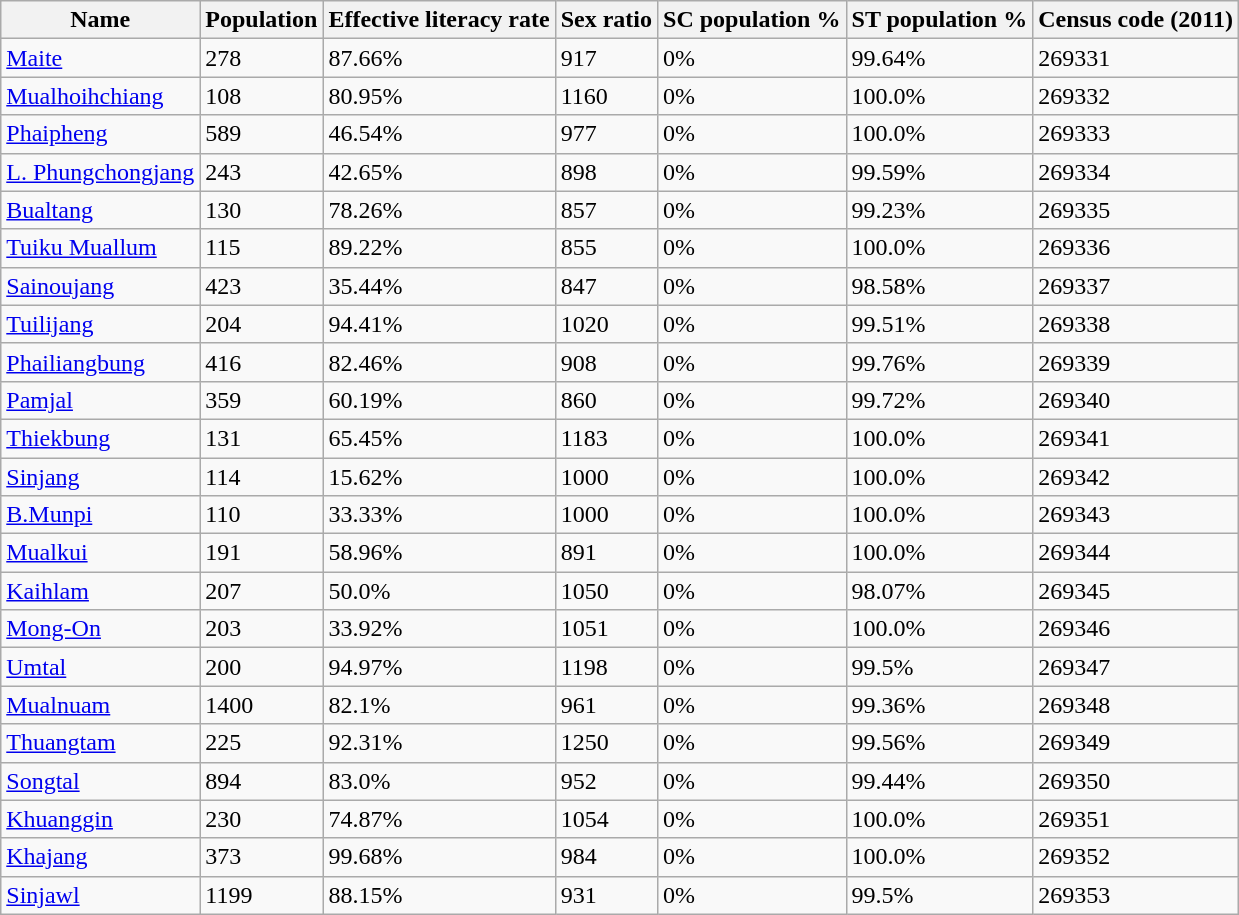<table class="wikitable sortable">
<tr>
<th>Name</th>
<th>Population</th>
<th>Effective literacy rate</th>
<th>Sex ratio</th>
<th>SC population %</th>
<th>ST population %</th>
<th>Census code (2011)</th>
</tr>
<tr>
<td><a href='#'>Maite</a></td>
<td>278</td>
<td>87.66%</td>
<td>917</td>
<td>0%</td>
<td>99.64%</td>
<td>269331</td>
</tr>
<tr>
<td><a href='#'>Mualhoihchiang</a></td>
<td>108</td>
<td>80.95%</td>
<td>1160</td>
<td>0%</td>
<td>100.0%</td>
<td>269332</td>
</tr>
<tr>
<td><a href='#'>Phaipheng</a></td>
<td>589</td>
<td>46.54%</td>
<td>977</td>
<td>0%</td>
<td>100.0%</td>
<td>269333</td>
</tr>
<tr>
<td><a href='#'>L. Phungchongjang</a></td>
<td>243</td>
<td>42.65%</td>
<td>898</td>
<td>0%</td>
<td>99.59%</td>
<td>269334</td>
</tr>
<tr>
<td><a href='#'>Bualtang</a></td>
<td>130</td>
<td>78.26%</td>
<td>857</td>
<td>0%</td>
<td>99.23%</td>
<td>269335</td>
</tr>
<tr>
<td><a href='#'>Tuiku Muallum</a></td>
<td>115</td>
<td>89.22%</td>
<td>855</td>
<td>0%</td>
<td>100.0%</td>
<td>269336</td>
</tr>
<tr>
<td><a href='#'>Sainoujang</a></td>
<td>423</td>
<td>35.44%</td>
<td>847</td>
<td>0%</td>
<td>98.58%</td>
<td>269337</td>
</tr>
<tr>
<td><a href='#'>Tuilijang</a></td>
<td>204</td>
<td>94.41%</td>
<td>1020</td>
<td>0%</td>
<td>99.51%</td>
<td>269338</td>
</tr>
<tr>
<td><a href='#'>Phailiangbung</a></td>
<td>416</td>
<td>82.46%</td>
<td>908</td>
<td>0%</td>
<td>99.76%</td>
<td>269339</td>
</tr>
<tr>
<td><a href='#'>Pamjal</a></td>
<td>359</td>
<td>60.19%</td>
<td>860</td>
<td>0%</td>
<td>99.72%</td>
<td>269340</td>
</tr>
<tr>
<td><a href='#'>Thiekbung</a></td>
<td>131</td>
<td>65.45%</td>
<td>1183</td>
<td>0%</td>
<td>100.0%</td>
<td>269341</td>
</tr>
<tr>
<td><a href='#'>Sinjang</a></td>
<td>114</td>
<td>15.62%</td>
<td>1000</td>
<td>0%</td>
<td>100.0%</td>
<td>269342</td>
</tr>
<tr>
<td><a href='#'>B.Munpi</a></td>
<td>110</td>
<td>33.33%</td>
<td>1000</td>
<td>0%</td>
<td>100.0%</td>
<td>269343</td>
</tr>
<tr>
<td><a href='#'>Mualkui</a></td>
<td>191</td>
<td>58.96%</td>
<td>891</td>
<td>0%</td>
<td>100.0%</td>
<td>269344</td>
</tr>
<tr>
<td><a href='#'>Kaihlam</a></td>
<td>207</td>
<td>50.0%</td>
<td>1050</td>
<td>0%</td>
<td>98.07%</td>
<td>269345</td>
</tr>
<tr>
<td><a href='#'>Mong-On</a></td>
<td>203</td>
<td>33.92%</td>
<td>1051</td>
<td>0%</td>
<td>100.0%</td>
<td>269346</td>
</tr>
<tr>
<td><a href='#'>Umtal</a></td>
<td>200</td>
<td>94.97%</td>
<td>1198</td>
<td>0%</td>
<td>99.5%</td>
<td>269347</td>
</tr>
<tr>
<td><a href='#'>Mualnuam</a></td>
<td>1400</td>
<td>82.1%</td>
<td>961</td>
<td>0%</td>
<td>99.36%</td>
<td>269348</td>
</tr>
<tr>
<td><a href='#'>Thuangtam</a></td>
<td>225</td>
<td>92.31%</td>
<td>1250</td>
<td>0%</td>
<td>99.56%</td>
<td>269349</td>
</tr>
<tr>
<td><a href='#'>Songtal</a></td>
<td>894</td>
<td>83.0%</td>
<td>952</td>
<td>0%</td>
<td>99.44%</td>
<td>269350</td>
</tr>
<tr>
<td><a href='#'>Khuanggin</a></td>
<td>230</td>
<td>74.87%</td>
<td>1054</td>
<td>0%</td>
<td>100.0%</td>
<td>269351</td>
</tr>
<tr>
<td><a href='#'>Khajang</a></td>
<td>373</td>
<td>99.68%</td>
<td>984</td>
<td>0%</td>
<td>100.0%</td>
<td>269352</td>
</tr>
<tr>
<td><a href='#'>Sinjawl</a></td>
<td>1199</td>
<td>88.15%</td>
<td>931</td>
<td>0%</td>
<td>99.5%</td>
<td>269353</td>
</tr>
</table>
